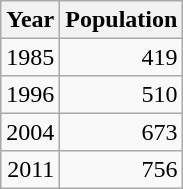<table class="wikitable" style="line-height:1.1em;">
<tr>
<th>Year</th>
<th>Population</th>
</tr>
<tr align="right">
<td>1985</td>
<td>419</td>
</tr>
<tr align="right">
<td>1996</td>
<td>510</td>
</tr>
<tr align="right">
<td>2004</td>
<td>673</td>
</tr>
<tr align="right">
<td>2011</td>
<td>756</td>
</tr>
</table>
